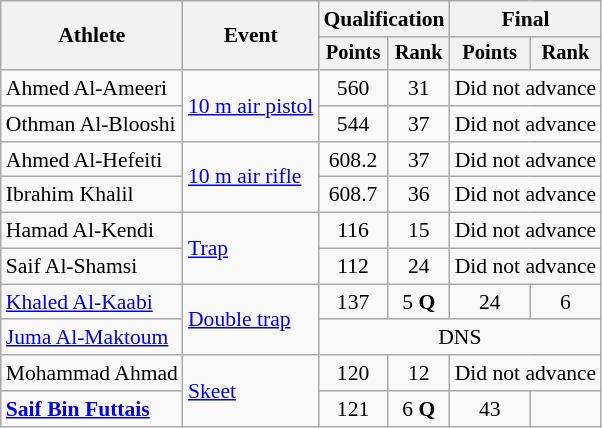<table class=wikitable style=font-size:90%;text-align:center>
<tr>
<th rowspan="2">Athlete</th>
<th rowspan="2">Event</th>
<th colspan=2>Qualification</th>
<th colspan=2>Final</th>
</tr>
<tr style="font-size:95%">
<th>Points</th>
<th>Rank</th>
<th>Points</th>
<th>Rank</th>
</tr>
<tr>
<td align=left>Ahmed Al-Ameeri</td>
<td align=left rowspan=2><a href='#'>10 m air pistol</a></td>
<td>560</td>
<td>31</td>
<td colspan=2>Did not advance</td>
</tr>
<tr>
<td align=left>Othman Al-Blooshi</td>
<td>544</td>
<td>37</td>
<td colspan=2>Did not advance</td>
</tr>
<tr>
<td align=left>Ahmed Al-Hefeiti</td>
<td align=left rowspan=2><a href='#'>10 m air rifle</a></td>
<td>608.2</td>
<td>37</td>
<td colspan=2>Did not advance</td>
</tr>
<tr>
<td align=left>Ibrahim Khalil</td>
<td>608.7</td>
<td>36</td>
<td colspan=2>Did not advance</td>
</tr>
<tr>
<td align=left>Hamad Al-Kendi</td>
<td align=left rowspan=2><a href='#'>Trap</a></td>
<td>116</td>
<td>15</td>
<td colspan=2>Did not advance</td>
</tr>
<tr>
<td align=left>Saif Al-Shamsi</td>
<td>112</td>
<td>24</td>
<td colspan=2>Did not advance</td>
</tr>
<tr>
<td align=left><a href='#'>Khaled Al-Kaabi</a></td>
<td align=left rowspan=2><a href='#'>Double trap</a></td>
<td>137</td>
<td>5 <strong>Q</strong></td>
<td>24</td>
<td>6</td>
</tr>
<tr>
<td align=left><a href='#'>Juma Al-Maktoum</a></td>
<td colspan=4>DNS</td>
</tr>
<tr>
<td align=left>Mohammad Ahmad</td>
<td align=left rowspan=2><a href='#'>Skeet</a></td>
<td>120</td>
<td>12</td>
<td colspan=2>Did not advance</td>
</tr>
<tr>
<td align=left><strong><a href='#'>Saif Bin Futtais</a></strong></td>
<td>121</td>
<td>6 <strong>Q</strong></td>
<td>43</td>
<td></td>
</tr>
</table>
